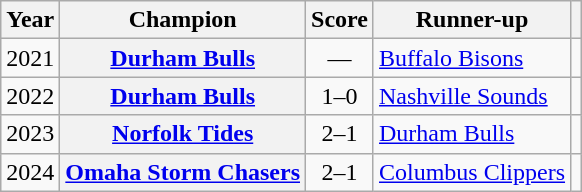<table class="wikitable sortable plainrowheaders" style="text-align:center">
<tr>
<th scope="col">Year</th>
<th scope="col">Champion</th>
<th scope="col" class="unsortable">Score</th>
<th scope="col">Runner-up</th>
<th scope="col" class="unsortable"></th>
</tr>
<tr>
<td>2021</td>
<th scope="row"><a href='#'>Durham Bulls</a></th>
<td>—</td>
<td style="text-align:left"><a href='#'>Buffalo Bisons</a></td>
<td></td>
</tr>
<tr>
<td>2022</td>
<th scope="row"><a href='#'>Durham Bulls</a></th>
<td>1–0</td>
<td style="text-align:left"><a href='#'>Nashville Sounds</a></td>
<td></td>
</tr>
<tr>
<td>2023</td>
<th scope="row"><a href='#'>Norfolk Tides</a></th>
<td>2–1</td>
<td style="text-align:left"><a href='#'>Durham Bulls</a></td>
<td></td>
</tr>
<tr>
<td>2024</td>
<th scope="row"><a href='#'>Omaha Storm Chasers</a></th>
<td>2–1</td>
<td style="text-align:left"><a href='#'>Columbus Clippers</a></td>
<td></td>
</tr>
</table>
